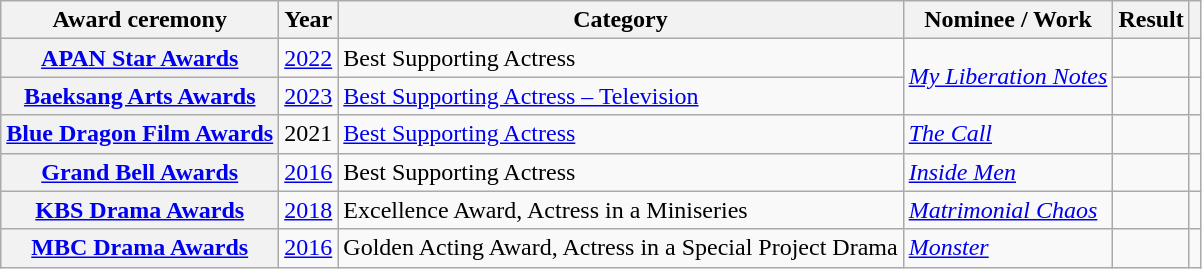<table class="wikitable plainrowheaders sortable">
<tr>
<th scope="col">Award ceremony</th>
<th scope="col">Year</th>
<th scope="col">Category </th>
<th scope="col">Nominee / Work</th>
<th scope="col">Result</th>
<th scope="col" class="unsortable"></th>
</tr>
<tr>
<th scope="row"><a href='#'>APAN Star Awards</a></th>
<td style="text-align:center"><a href='#'>2022</a></td>
<td>Best Supporting Actress</td>
<td rowspan="2"><em><a href='#'>My Liberation Notes</a></em></td>
<td></td>
<td style="text-align:center"></td>
</tr>
<tr>
<th scope="row"><a href='#'>Baeksang Arts Awards</a></th>
<td style="text-align:center"><a href='#'>2023</a></td>
<td><a href='#'>Best Supporting Actress – Television</a></td>
<td></td>
<td style="text-align:center"></td>
</tr>
<tr>
<th scope="row"><a href='#'>Blue Dragon Film Awards</a></th>
<td style="text-align:center">2021</td>
<td><a href='#'>Best Supporting Actress</a></td>
<td><em><a href='#'>The Call</a></em></td>
<td></td>
<td style="text-align:center"></td>
</tr>
<tr>
<th scope="row"><a href='#'>Grand Bell Awards</a></th>
<td style="text-align:center"><a href='#'>2016</a></td>
<td>Best Supporting Actress</td>
<td><em><a href='#'>Inside Men</a></em></td>
<td></td>
<td style="text-align:center"></td>
</tr>
<tr>
<th scope="row"><a href='#'>KBS Drama Awards</a></th>
<td style="text-align:center"><a href='#'>2018</a></td>
<td>Excellence Award, Actress in a Miniseries</td>
<td><em><a href='#'>Matrimonial Chaos</a></em></td>
<td></td>
<td style="text-align:center"></td>
</tr>
<tr>
<th scope="row"><a href='#'>MBC Drama Awards</a></th>
<td style="text-align:center"><a href='#'>2016</a></td>
<td>Golden Acting Award, Actress in a Special Project Drama</td>
<td><em><a href='#'>Monster</a></em></td>
<td></td>
<td style="text-align:center"></td>
</tr>
</table>
